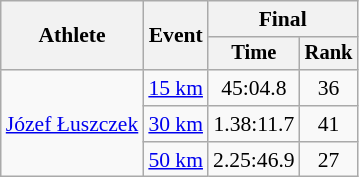<table class="wikitable" style="font-size:90%">
<tr>
<th rowspan=2>Athlete</th>
<th rowspan=2>Event</th>
<th colspan=2>Final</th>
</tr>
<tr style="font-size: 95%">
<th>Time</th>
<th>Rank</th>
</tr>
<tr align=center>
<td align=left rowspan=3><a href='#'>Józef Łuszczek</a></td>
<td align=left><a href='#'>15 km</a></td>
<td align=center>45:04.8</td>
<td align=center>36</td>
</tr>
<tr align=center>
<td align=left rowspan=1><a href='#'>30 km</a></td>
<td align=center>1.38:11.7</td>
<td align=center>41</td>
</tr>
<tr align=center>
<td align=left rowspan=1><a href='#'>50 km</a></td>
<td align=center>2.25:46.9</td>
<td align=center>27</td>
</tr>
</table>
